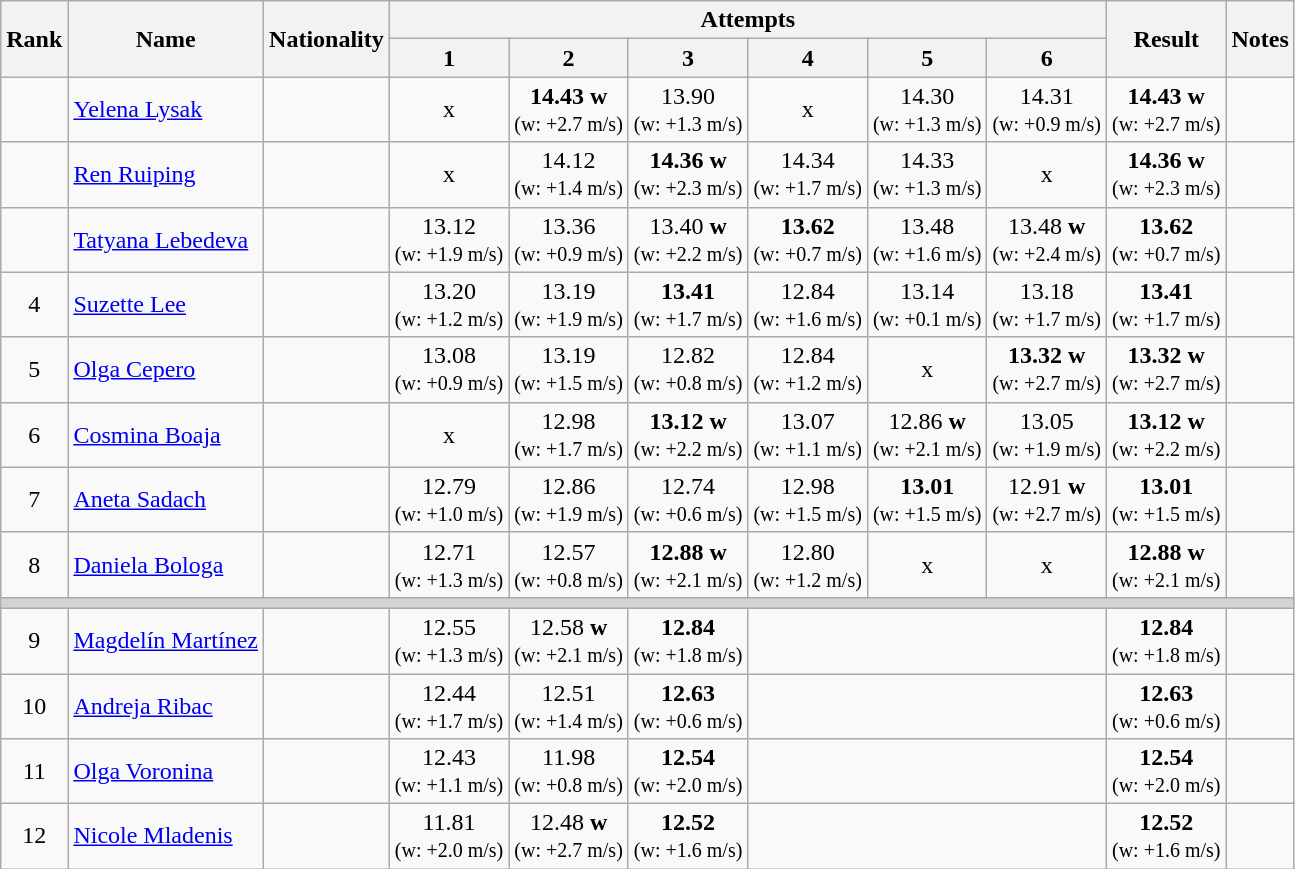<table class="wikitable sortable" style="text-align:center">
<tr>
<th rowspan=2>Rank</th>
<th rowspan=2>Name</th>
<th rowspan=2>Nationality</th>
<th colspan=6>Attempts</th>
<th rowspan=2>Result</th>
<th rowspan=2>Notes</th>
</tr>
<tr>
<th>1</th>
<th>2</th>
<th>3</th>
<th>4</th>
<th>5</th>
<th>6</th>
</tr>
<tr>
<td></td>
<td align=left><a href='#'>Yelena Lysak</a></td>
<td align=left></td>
<td>x</td>
<td><strong>14.43</strong> <strong>w</strong> <br><small>(w: +2.7 m/s)</small></td>
<td>13.90<br><small>(w: +1.3 m/s)</small></td>
<td>x</td>
<td>14.30<br><small>(w: +1.3 m/s)</small></td>
<td>14.31<br><small>(w: +0.9 m/s)</small></td>
<td><strong>14.43</strong>  <strong>w</strong> <br><small>(w: +2.7 m/s)</small></td>
<td></td>
</tr>
<tr>
<td></td>
<td align=left><a href='#'>Ren Ruiping</a></td>
<td align=left></td>
<td>x</td>
<td>14.12<br><small>(w: +1.4 m/s)</small></td>
<td><strong>14.36</strong> <strong>w</strong> <br><small>(w: +2.3 m/s)</small></td>
<td>14.34<br><small>(w: +1.7 m/s)</small></td>
<td>14.33<br><small>(w: +1.3 m/s)</small></td>
<td>x</td>
<td><strong>14.36</strong>  <strong>w</strong> <br><small>(w: +2.3 m/s)</small></td>
<td></td>
</tr>
<tr>
<td></td>
<td align=left><a href='#'>Tatyana Lebedeva</a></td>
<td align=left></td>
<td>13.12<br><small>(w: +1.9 m/s)</small></td>
<td>13.36<br><small>(w: +0.9 m/s)</small></td>
<td>13.40 <strong>w</strong> <br><small>(w: +2.2 m/s)</small></td>
<td><strong>13.62</strong><br><small>(w: +0.7 m/s)</small></td>
<td>13.48<br><small>(w: +1.6 m/s)</small></td>
<td>13.48 <strong>w</strong> <br><small>(w: +2.4 m/s)</small></td>
<td><strong>13.62</strong> <br><small>(w: +0.7 m/s)</small></td>
<td></td>
</tr>
<tr>
<td>4</td>
<td align=left><a href='#'>Suzette Lee</a></td>
<td align=left></td>
<td>13.20<br><small>(w: +1.2 m/s)</small></td>
<td>13.19<br><small>(w: +1.9 m/s)</small></td>
<td><strong>13.41</strong><br><small>(w: +1.7 m/s)</small></td>
<td>12.84<br><small>(w: +1.6 m/s)</small></td>
<td>13.14<br><small>(w: +0.1 m/s)</small></td>
<td>13.18<br><small>(w: +1.7 m/s)</small></td>
<td><strong>13.41</strong> <br><small>(w: +1.7 m/s)</small></td>
<td></td>
</tr>
<tr>
<td>5</td>
<td align=left><a href='#'>Olga Cepero</a></td>
<td align=left></td>
<td>13.08<br><small>(w: +0.9 m/s)</small></td>
<td>13.19<br><small>(w: +1.5 m/s)</small></td>
<td>12.82<br><small>(w: +0.8 m/s)</small></td>
<td>12.84<br><small>(w: +1.2 m/s)</small></td>
<td>x</td>
<td><strong>13.32</strong> <strong>w</strong> <br><small>(w: +2.7 m/s)</small></td>
<td><strong>13.32</strong>  <strong>w</strong> <br><small>(w: +2.7 m/s)</small></td>
<td></td>
</tr>
<tr>
<td>6</td>
<td align=left><a href='#'>Cosmina Boaja</a></td>
<td align=left></td>
<td>x</td>
<td>12.98<br><small>(w: +1.7 m/s)</small></td>
<td><strong>13.12</strong> <strong>w</strong> <br><small>(w: +2.2 m/s)</small></td>
<td>13.07<br><small>(w: +1.1 m/s)</small></td>
<td>12.86 <strong>w</strong> <br><small>(w: +2.1 m/s)</small></td>
<td>13.05<br><small>(w: +1.9 m/s)</small></td>
<td><strong>13.12</strong>  <strong>w</strong> <br><small>(w: +2.2 m/s)</small></td>
<td></td>
</tr>
<tr>
<td>7</td>
<td align=left><a href='#'>Aneta Sadach</a></td>
<td align=left></td>
<td>12.79<br><small>(w: +1.0 m/s)</small></td>
<td>12.86<br><small>(w: +1.9 m/s)</small></td>
<td>12.74<br><small>(w: +0.6 m/s)</small></td>
<td>12.98<br><small>(w: +1.5 m/s)</small></td>
<td><strong>13.01</strong><br><small>(w: +1.5 m/s)</small></td>
<td>12.91 <strong>w</strong> <br><small>(w: +2.7 m/s)</small></td>
<td><strong>13.01</strong> <br><small>(w: +1.5 m/s)</small></td>
<td></td>
</tr>
<tr>
<td>8</td>
<td align=left><a href='#'>Daniela Bologa</a></td>
<td align=left></td>
<td>12.71<br><small>(w: +1.3 m/s)</small></td>
<td>12.57<br><small>(w: +0.8 m/s)</small></td>
<td><strong>12.88</strong> <strong>w</strong> <br><small>(w: +2.1 m/s)</small></td>
<td>12.80<br><small>(w: +1.2 m/s)</small></td>
<td>x</td>
<td>x</td>
<td><strong>12.88</strong>  <strong>w</strong> <br><small>(w: +2.1 m/s)</small></td>
<td></td>
</tr>
<tr>
<td colspan=11 bgcolor=lightgray></td>
</tr>
<tr>
<td>9</td>
<td align=left><a href='#'>Magdelín Martínez</a></td>
<td align=left></td>
<td>12.55<br><small>(w: +1.3 m/s)</small></td>
<td>12.58 <strong>w</strong> <br><small>(w: +2.1 m/s)</small></td>
<td><strong>12.84</strong><br><small>(w: +1.8 m/s)</small></td>
<td colspan=3></td>
<td><strong>12.84</strong> <br><small>(w: +1.8 m/s)</small></td>
<td></td>
</tr>
<tr>
<td>10</td>
<td align=left><a href='#'>Andreja Ribac</a></td>
<td align=left></td>
<td>12.44<br><small>(w: +1.7 m/s)</small></td>
<td>12.51<br><small>(w: +1.4 m/s)</small></td>
<td><strong>12.63</strong><br><small>(w: +0.6 m/s)</small></td>
<td colspan=3></td>
<td><strong>12.63</strong> <br><small>(w: +0.6 m/s)</small></td>
<td></td>
</tr>
<tr>
<td>11</td>
<td align=left><a href='#'>Olga Voronina</a></td>
<td align=left></td>
<td>12.43<br><small>(w: +1.1 m/s)</small></td>
<td>11.98<br><small>(w: +0.8 m/s)</small></td>
<td><strong>12.54</strong><br><small>(w: +2.0 m/s)</small></td>
<td colspan=3></td>
<td><strong>12.54</strong> <br><small>(w: +2.0 m/s)</small></td>
<td></td>
</tr>
<tr>
<td>12</td>
<td align=left><a href='#'>Nicole Mladenis</a></td>
<td align=left></td>
<td>11.81<br><small>(w: +2.0 m/s)</small></td>
<td>12.48 <strong>w</strong> <br><small>(w: +2.7 m/s)</small></td>
<td><strong>12.52</strong><br><small>(w: +1.6 m/s)</small></td>
<td colspan=3></td>
<td><strong>12.52</strong> <br><small>(w: +1.6 m/s)</small></td>
<td></td>
</tr>
</table>
